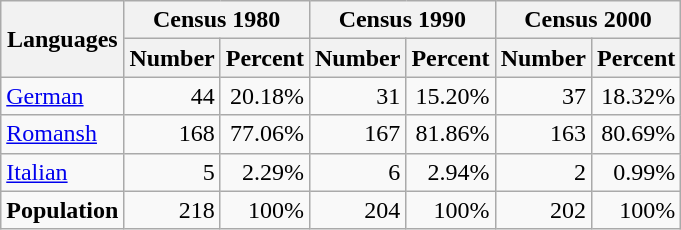<table class="wikitable">
<tr ---->
<th rowspan="2">Languages</th>
<th colspan="2">Census 1980</th>
<th colspan="2">Census 1990</th>
<th colspan="2">Census 2000</th>
</tr>
<tr ---->
<th>Number</th>
<th>Percent</th>
<th>Number</th>
<th>Percent</th>
<th>Number</th>
<th>Percent</th>
</tr>
<tr ---->
<td><a href='#'>German</a></td>
<td align=right>44</td>
<td align=right>20.18%</td>
<td align=right>31</td>
<td align=right>15.20%</td>
<td align=right>37</td>
<td align=right>18.32%</td>
</tr>
<tr ---->
<td><a href='#'>Romansh</a></td>
<td align=right>168</td>
<td align=right>77.06%</td>
<td align=right>167</td>
<td align=right>81.86%</td>
<td align=right>163</td>
<td align=right>80.69%</td>
</tr>
<tr ---->
<td><a href='#'>Italian</a></td>
<td align=right>5</td>
<td align=right>2.29%</td>
<td align=right>6</td>
<td align=right>2.94%</td>
<td align=right>2</td>
<td align=right>0.99%</td>
</tr>
<tr ---->
<td><strong>Population</strong></td>
<td align=right>218</td>
<td align=right>100%</td>
<td align=right>204</td>
<td align=right>100%</td>
<td align=right>202</td>
<td align=right>100%</td>
</tr>
</table>
